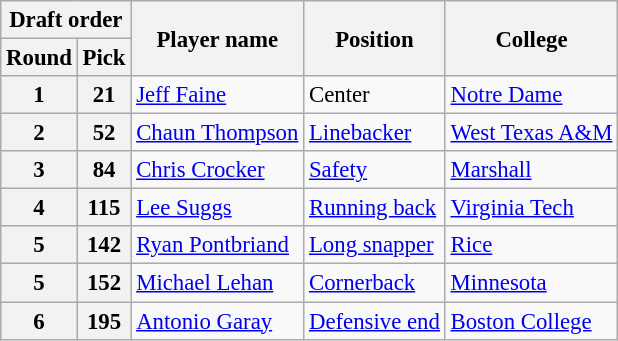<table class="wikitable" style="font-size: 95%">
<tr>
<th colspan="2" style="text-align:center;">Draft order</th>
<th rowspan="2" style="text-align:center;">Player name</th>
<th rowspan="2" style="text-align:center;">Position</th>
<th rowspan="2" style="text-align:center;">College</th>
</tr>
<tr>
<th style="text-align:center;">Round</th>
<th style="text-align:center;">Pick</th>
</tr>
<tr>
<th style="text-align:center;">1</th>
<th style="text-align:center;">21</th>
<td><a href='#'>Jeff Faine</a></td>
<td>Center</td>
<td><a href='#'>Notre Dame</a></td>
</tr>
<tr>
<th style="text-align:center;">2</th>
<th style="text-align:center;">52</th>
<td><a href='#'>Chaun Thompson</a></td>
<td><a href='#'>Linebacker</a></td>
<td><a href='#'>West Texas A&M</a></td>
</tr>
<tr>
<th style="text-align:center;">3</th>
<th style="text-align:center;">84</th>
<td><a href='#'>Chris Crocker</a></td>
<td><a href='#'>Safety</a></td>
<td><a href='#'>Marshall</a></td>
</tr>
<tr>
<th style="text-align:center;">4</th>
<th style="text-align:center;">115</th>
<td><a href='#'>Lee Suggs</a></td>
<td><a href='#'>Running back</a></td>
<td><a href='#'>Virginia Tech</a></td>
</tr>
<tr>
<th style="text-align:center;">5</th>
<th style="text-align:center;">142</th>
<td><a href='#'>Ryan Pontbriand</a></td>
<td><a href='#'>Long snapper</a></td>
<td><a href='#'>Rice</a></td>
</tr>
<tr>
<th style="text-align:center;">5</th>
<th style="text-align:center;">152</th>
<td><a href='#'>Michael Lehan</a></td>
<td><a href='#'>Cornerback</a></td>
<td><a href='#'>Minnesota</a></td>
</tr>
<tr>
<th style="text-align:center;">6</th>
<th style="text-align:center;">195</th>
<td><a href='#'>Antonio Garay</a></td>
<td><a href='#'>Defensive end</a></td>
<td><a href='#'>Boston College</a></td>
</tr>
</table>
